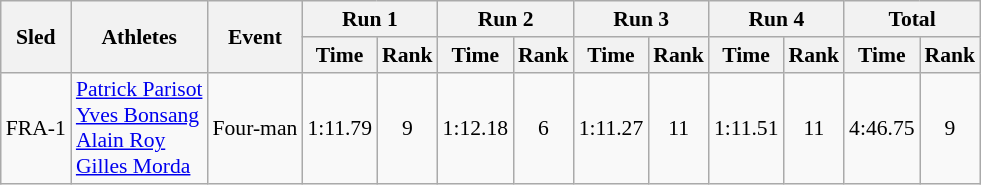<table class="wikitable"  border="1" style="font-size:90%">
<tr>
<th rowspan="2">Sled</th>
<th rowspan="2">Athletes</th>
<th rowspan="2">Event</th>
<th colspan="2">Run 1</th>
<th colspan="2">Run 2</th>
<th colspan="2">Run 3</th>
<th colspan="2">Run 4</th>
<th colspan="2">Total</th>
</tr>
<tr>
<th>Time</th>
<th>Rank</th>
<th>Time</th>
<th>Rank</th>
<th>Time</th>
<th>Rank</th>
<th>Time</th>
<th>Rank</th>
<th>Time</th>
<th>Rank</th>
</tr>
<tr>
<td align="center">FRA-1</td>
<td><a href='#'>Patrick Parisot</a><br><a href='#'>Yves Bonsang</a><br><a href='#'>Alain Roy</a><br><a href='#'>Gilles Morda</a></td>
<td>Four-man</td>
<td align="center">1:11.79</td>
<td align="center">9</td>
<td align="center">1:12.18</td>
<td align="center">6</td>
<td align="center">1:11.27</td>
<td align="center">11</td>
<td align="center">1:11.51</td>
<td align="center">11</td>
<td align="center">4:46.75</td>
<td align="center">9</td>
</tr>
</table>
